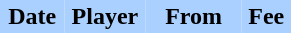<table border="0" cellspacing="0" cellpadding="2">
<tr bgcolor=AAD0FF>
<th width=20%>Date</th>
<th width=25%>Player</th>
<th width=30%>From</th>
<th width=15%>Fee</th>
</tr>
<tr>
<td></td>
<td></td>
<td></td>
</tr>
</table>
